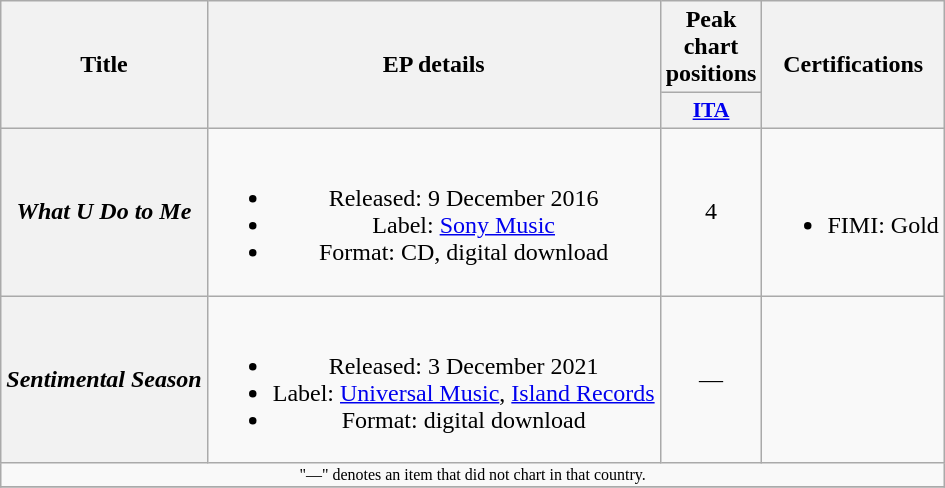<table class="wikitable plainrowheaders" style="text-align:center;">
<tr>
<th scope="col" rowspan="2">Title</th>
<th scope="col" rowspan="2">EP details</th>
<th scope="col" colspan="1">Peak chart positions</th>
<th scope="col" rowspan="2">Certifications</th>
</tr>
<tr>
<th scope="col" style="width:3em;font-size:90%;"><a href='#'>ITA</a></th>
</tr>
<tr>
<th scope="row"><em>What U Do to Me</em></th>
<td><br><ul><li>Released: 9 December 2016</li><li>Label: <a href='#'>Sony Music</a></li><li>Format: CD, digital download</li></ul></td>
<td>4</td>
<td><br><ul><li>FIMI: Gold</li></ul></td>
</tr>
<tr>
<th scope="row"><em>Sentimental Season</em></th>
<td><br><ul><li>Released: 3 December 2021</li><li>Label: <a href='#'>Universal Music</a>, <a href='#'>Island Records</a></li><li>Format: digital download</li></ul></td>
<td>—</td>
<td></td>
</tr>
<tr>
<td colspan="5" style="text-align:center; font-size:8pt;">"—" denotes an item that did not chart in that country.</td>
</tr>
<tr>
</tr>
</table>
